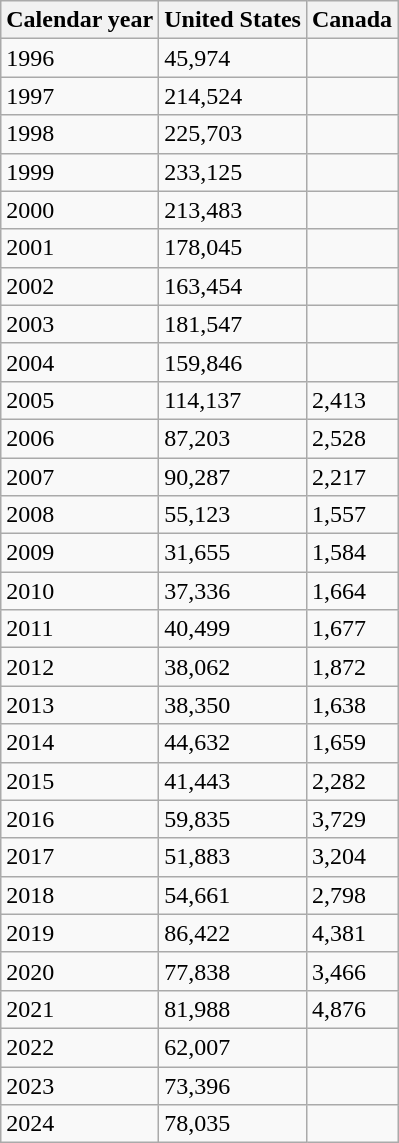<table class="wikitable">
<tr>
<th>Calendar year</th>
<th>United States</th>
<th>Canada</th>
</tr>
<tr>
<td>1996</td>
<td>45,974</td>
<td></td>
</tr>
<tr>
<td>1997</td>
<td>214,524</td>
<td></td>
</tr>
<tr>
<td>1998</td>
<td>225,703</td>
<td></td>
</tr>
<tr>
<td>1999</td>
<td>233,125</td>
<td></td>
</tr>
<tr>
<td>2000</td>
<td>213,483</td>
<td></td>
</tr>
<tr>
<td>2001</td>
<td>178,045</td>
<td></td>
</tr>
<tr>
<td>2002</td>
<td>163,454</td>
<td></td>
</tr>
<tr>
<td>2003</td>
<td>181,547</td>
<td></td>
</tr>
<tr>
<td>2004</td>
<td>159,846</td>
<td></td>
</tr>
<tr>
<td>2005</td>
<td>114,137</td>
<td>2,413</td>
</tr>
<tr>
<td>2006</td>
<td>87,203</td>
<td>2,528</td>
</tr>
<tr>
<td>2007</td>
<td>90,287</td>
<td>2,217</td>
</tr>
<tr>
<td>2008</td>
<td>55,123</td>
<td>1,557</td>
</tr>
<tr>
<td>2009</td>
<td>31,655</td>
<td>1,584</td>
</tr>
<tr>
<td>2010</td>
<td>37,336</td>
<td>1,664</td>
</tr>
<tr>
<td>2011</td>
<td>40,499</td>
<td>1,677</td>
</tr>
<tr>
<td>2012</td>
<td>38,062</td>
<td>1,872</td>
</tr>
<tr>
<td>2013</td>
<td>38,350</td>
<td>1,638</td>
</tr>
<tr>
<td>2014</td>
<td>44,632</td>
<td>1,659</td>
</tr>
<tr>
<td>2015</td>
<td>41,443</td>
<td>2,282</td>
</tr>
<tr>
<td>2016</td>
<td>59,835</td>
<td>3,729</td>
</tr>
<tr>
<td>2017</td>
<td>51,883</td>
<td>3,204</td>
</tr>
<tr>
<td>2018</td>
<td>54,661</td>
<td>2,798</td>
</tr>
<tr>
<td>2019</td>
<td>86,422</td>
<td>4,381</td>
</tr>
<tr>
<td>2020</td>
<td>77,838</td>
<td>3,466</td>
</tr>
<tr>
<td>2021</td>
<td>81,988</td>
<td>4,876</td>
</tr>
<tr>
<td>2022</td>
<td>62,007</td>
<td></td>
</tr>
<tr>
<td>2023</td>
<td>73,396</td>
<td></td>
</tr>
<tr>
<td>2024</td>
<td>78,035</td>
<td></td>
</tr>
</table>
